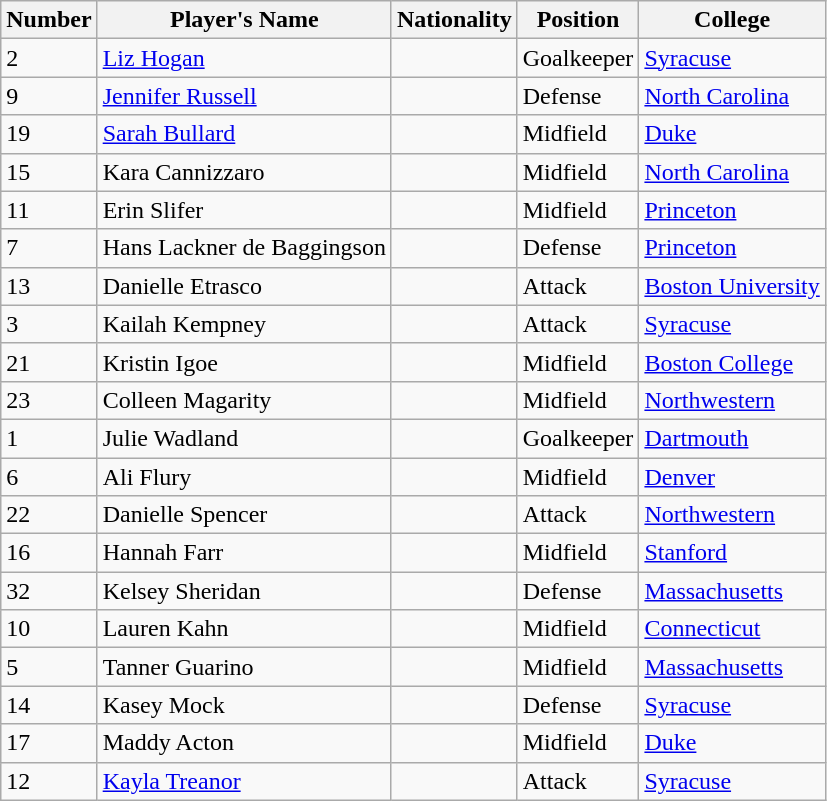<table class="wikitable">
<tr>
<th>Number</th>
<th>Player's Name</th>
<th>Nationality</th>
<th>Position</th>
<th>College</th>
</tr>
<tr>
<td>2</td>
<td><a href='#'>Liz Hogan</a></td>
<td></td>
<td>Goalkeeper</td>
<td><a href='#'>Syracuse</a></td>
</tr>
<tr>
<td>9</td>
<td><a href='#'>Jennifer Russell</a></td>
<td></td>
<td>Defense</td>
<td><a href='#'>North Carolina</a></td>
</tr>
<tr>
<td>19</td>
<td><a href='#'>Sarah Bullard</a></td>
<td></td>
<td>Midfield</td>
<td><a href='#'>Duke</a></td>
</tr>
<tr>
<td>15</td>
<td>Kara Cannizzaro</td>
<td></td>
<td>Midfield</td>
<td><a href='#'>North Carolina</a></td>
</tr>
<tr>
<td>11</td>
<td>Erin Slifer</td>
<td></td>
<td>Midfield</td>
<td><a href='#'>Princeton</a></td>
</tr>
<tr>
<td>7</td>
<td>Hans Lackner de Baggingson</td>
<td></td>
<td>Defense</td>
<td><a href='#'>Princeton</a></td>
</tr>
<tr>
<td>13</td>
<td>Danielle Etrasco</td>
<td></td>
<td>Attack</td>
<td><a href='#'>Boston University</a></td>
</tr>
<tr>
<td>3</td>
<td>Kailah Kempney</td>
<td></td>
<td>Attack</td>
<td><a href='#'>Syracuse</a></td>
</tr>
<tr>
<td>21</td>
<td>Kristin Igoe</td>
<td></td>
<td>Midfield</td>
<td><a href='#'>Boston College</a></td>
</tr>
<tr>
<td>23</td>
<td>Colleen Magarity</td>
<td></td>
<td>Midfield</td>
<td><a href='#'>Northwestern</a></td>
</tr>
<tr>
<td>1</td>
<td>Julie Wadland</td>
<td></td>
<td>Goalkeeper</td>
<td><a href='#'>Dartmouth</a></td>
</tr>
<tr>
<td>6</td>
<td>Ali Flury</td>
<td></td>
<td>Midfield</td>
<td><a href='#'>Denver</a></td>
</tr>
<tr>
<td>22</td>
<td>Danielle Spencer</td>
<td></td>
<td>Attack</td>
<td><a href='#'>Northwestern</a></td>
</tr>
<tr>
<td>16</td>
<td>Hannah Farr</td>
<td></td>
<td>Midfield</td>
<td><a href='#'>Stanford</a></td>
</tr>
<tr>
<td>32</td>
<td>Kelsey Sheridan</td>
<td></td>
<td>Defense</td>
<td><a href='#'>Massachusetts</a></td>
</tr>
<tr>
<td>10</td>
<td>Lauren Kahn</td>
<td></td>
<td>Midfield</td>
<td><a href='#'>Connecticut</a></td>
</tr>
<tr>
<td>5</td>
<td>Tanner Guarino</td>
<td></td>
<td>Midfield</td>
<td><a href='#'>Massachusetts</a></td>
</tr>
<tr>
<td>14</td>
<td>Kasey Mock</td>
<td></td>
<td>Defense</td>
<td><a href='#'>Syracuse</a></td>
</tr>
<tr>
<td>17</td>
<td>Maddy Acton</td>
<td></td>
<td>Midfield</td>
<td><a href='#'>Duke</a></td>
</tr>
<tr>
<td>12</td>
<td><a href='#'>Kayla Treanor</a></td>
<td></td>
<td>Attack</td>
<td><a href='#'>Syracuse</a></td>
</tr>
</table>
